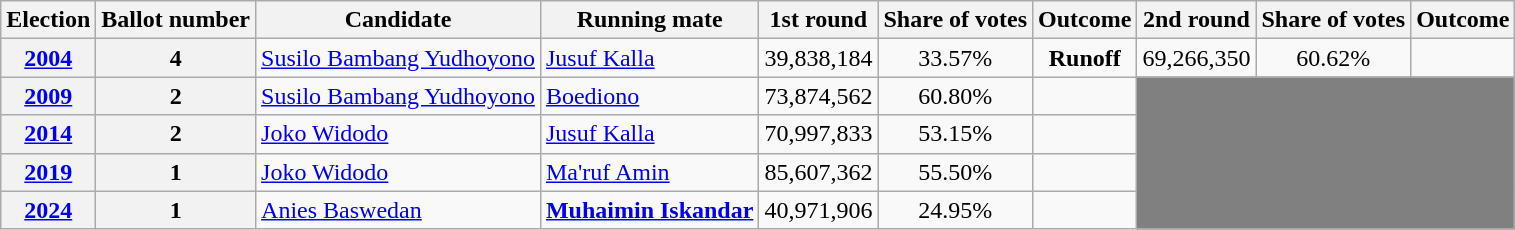<table class="wikitable">
<tr>
<th>Election</th>
<th>Ballot number</th>
<th>Candidate</th>
<th>Running mate</th>
<th>1st round<br></th>
<th>Share of votes</th>
<th>Outcome</th>
<th>2nd round<br></th>
<th>Share of votes</th>
<th>Outcome</th>
</tr>
<tr>
<th><a href='#'>2004</a></th>
<th>4</th>
<td><a href='#'>Susilo Bambang Yudhoyono</a></td>
<td><a href='#'>Jusuf Kalla</a></td>
<td>39,838,184</td>
<td align=center>33.57%</td>
<td align=center><strong>Runoff</strong></td>
<td>69,266,350</td>
<td align=center>60.62%</td>
<td></td>
</tr>
<tr>
<th><a href='#'>2009</a></th>
<th>2</th>
<td><a href='#'>Susilo Bambang Yudhoyono</a></td>
<td><a href='#'>Boediono</a></td>
<td>73,874,562</td>
<td align=center>60.80%</td>
<td></td>
<td rowspan=4 colspan="3" bgcolor="grey"></td>
</tr>
<tr>
<th><a href='#'>2014</a></th>
<th>2</th>
<td><a href='#'>Joko Widodo</a></td>
<td><a href='#'>Jusuf Kalla</a></td>
<td>70,997,833</td>
<td align=center>53.15%</td>
<td></td>
</tr>
<tr>
<th><a href='#'>2019</a></th>
<th>1</th>
<td><a href='#'>Joko Widodo</a></td>
<td><a href='#'>Ma'ruf Amin</a></td>
<td>85,607,362</td>
<td align=center>55.50%</td>
<td></td>
</tr>
<tr>
<th><a href='#'>2024</a></th>
<th>1</th>
<td><a href='#'>Anies Baswedan</a></td>
<td><strong><a href='#'>Muhaimin Iskandar</a></strong></td>
<td>40,971,906</td>
<td align=center>24.95%</td>
<td></td>
</tr>
</table>
